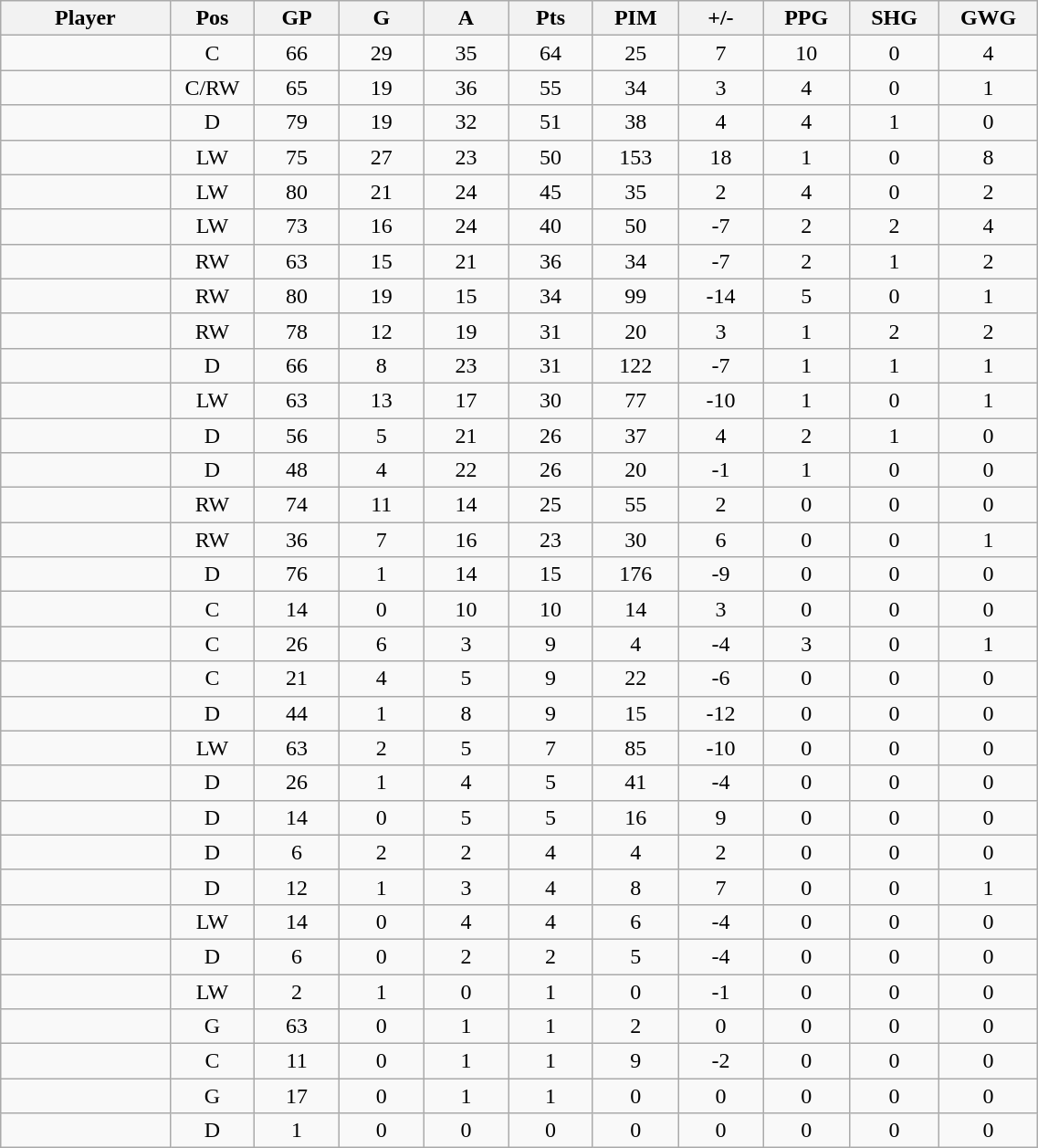<table class="wikitable sortable" width="60%">
<tr ALIGN="center">
<th bgcolor="#DDDDFF" width="10%">Player</th>
<th bgcolor="#DDDDFF" width="3%" title="Position">Pos</th>
<th bgcolor="#DDDDFF" width="5%" title="Games played">GP</th>
<th bgcolor="#DDDDFF" width="5%" title="Goals">G</th>
<th bgcolor="#DDDDFF" width="5%" title="Assists">A</th>
<th bgcolor="#DDDDFF" width="5%" title="Points">Pts</th>
<th bgcolor="#DDDDFF" width="5%" title="Penalties in Minutes">PIM</th>
<th bgcolor="#DDDDFF" width="5%" title="Plus/minus">+/-</th>
<th bgcolor="#DDDDFF" width="5%" title="Power play goals">PPG</th>
<th bgcolor="#DDDDFF" width="5%" title="Short-handed goals">SHG</th>
<th bgcolor="#DDDDFF" width="5%" title="Game-winning goals">GWG</th>
</tr>
<tr align="center">
<td align="right"></td>
<td>C</td>
<td>66</td>
<td>29</td>
<td>35</td>
<td>64</td>
<td>25</td>
<td>7</td>
<td>10</td>
<td>0</td>
<td>4</td>
</tr>
<tr align="center">
<td align="right"></td>
<td>C/RW</td>
<td>65</td>
<td>19</td>
<td>36</td>
<td>55</td>
<td>34</td>
<td>3</td>
<td>4</td>
<td>0</td>
<td>1</td>
</tr>
<tr align="center">
<td align="right"></td>
<td>D</td>
<td>79</td>
<td>19</td>
<td>32</td>
<td>51</td>
<td>38</td>
<td>4</td>
<td>4</td>
<td>1</td>
<td>0</td>
</tr>
<tr align="center">
<td align="right"></td>
<td>LW</td>
<td>75</td>
<td>27</td>
<td>23</td>
<td>50</td>
<td>153</td>
<td>18</td>
<td>1</td>
<td>0</td>
<td>8</td>
</tr>
<tr align="center">
<td align="right"></td>
<td>LW</td>
<td>80</td>
<td>21</td>
<td>24</td>
<td>45</td>
<td>35</td>
<td>2</td>
<td>4</td>
<td>0</td>
<td>2</td>
</tr>
<tr align="center">
<td align="right"></td>
<td>LW</td>
<td>73</td>
<td>16</td>
<td>24</td>
<td>40</td>
<td>50</td>
<td>-7</td>
<td>2</td>
<td>2</td>
<td>4</td>
</tr>
<tr align="center">
<td align="right"></td>
<td>RW</td>
<td>63</td>
<td>15</td>
<td>21</td>
<td>36</td>
<td>34</td>
<td>-7</td>
<td>2</td>
<td>1</td>
<td>2</td>
</tr>
<tr align="center">
<td align="right"></td>
<td>RW</td>
<td>80</td>
<td>19</td>
<td>15</td>
<td>34</td>
<td>99</td>
<td>-14</td>
<td>5</td>
<td>0</td>
<td>1</td>
</tr>
<tr align="center">
<td align="right"></td>
<td>RW</td>
<td>78</td>
<td>12</td>
<td>19</td>
<td>31</td>
<td>20</td>
<td>3</td>
<td>1</td>
<td>2</td>
<td>2</td>
</tr>
<tr align="center">
<td align="right"></td>
<td>D</td>
<td>66</td>
<td>8</td>
<td>23</td>
<td>31</td>
<td>122</td>
<td>-7</td>
<td>1</td>
<td>1</td>
<td>1</td>
</tr>
<tr align="center">
<td align="right"></td>
<td>LW</td>
<td>63</td>
<td>13</td>
<td>17</td>
<td>30</td>
<td>77</td>
<td>-10</td>
<td>1</td>
<td>0</td>
<td>1</td>
</tr>
<tr align="center">
<td align="right"></td>
<td>D</td>
<td>56</td>
<td>5</td>
<td>21</td>
<td>26</td>
<td>37</td>
<td>4</td>
<td>2</td>
<td>1</td>
<td>0</td>
</tr>
<tr align="center">
<td align="right"></td>
<td>D</td>
<td>48</td>
<td>4</td>
<td>22</td>
<td>26</td>
<td>20</td>
<td>-1</td>
<td>1</td>
<td>0</td>
<td>0</td>
</tr>
<tr align="center">
<td align="right"></td>
<td>RW</td>
<td>74</td>
<td>11</td>
<td>14</td>
<td>25</td>
<td>55</td>
<td>2</td>
<td>0</td>
<td>0</td>
<td>0</td>
</tr>
<tr align="center">
<td align="right"></td>
<td>RW</td>
<td>36</td>
<td>7</td>
<td>16</td>
<td>23</td>
<td>30</td>
<td>6</td>
<td>0</td>
<td>0</td>
<td>1</td>
</tr>
<tr align="center">
<td align="right"></td>
<td>D</td>
<td>76</td>
<td>1</td>
<td>14</td>
<td>15</td>
<td>176</td>
<td>-9</td>
<td>0</td>
<td>0</td>
<td>0</td>
</tr>
<tr align="center">
<td align="right"></td>
<td>C</td>
<td>14</td>
<td>0</td>
<td>10</td>
<td>10</td>
<td>14</td>
<td>3</td>
<td>0</td>
<td>0</td>
<td>0</td>
</tr>
<tr align="center">
<td align="right"></td>
<td>C</td>
<td>26</td>
<td>6</td>
<td>3</td>
<td>9</td>
<td>4</td>
<td>-4</td>
<td>3</td>
<td>0</td>
<td>1</td>
</tr>
<tr align="center">
<td align="right"></td>
<td>C</td>
<td>21</td>
<td>4</td>
<td>5</td>
<td>9</td>
<td>22</td>
<td>-6</td>
<td>0</td>
<td>0</td>
<td>0</td>
</tr>
<tr align="center">
<td align="right"></td>
<td>D</td>
<td>44</td>
<td>1</td>
<td>8</td>
<td>9</td>
<td>15</td>
<td>-12</td>
<td>0</td>
<td>0</td>
<td>0</td>
</tr>
<tr align="center">
<td align="right"></td>
<td>LW</td>
<td>63</td>
<td>2</td>
<td>5</td>
<td>7</td>
<td>85</td>
<td>-10</td>
<td>0</td>
<td>0</td>
<td>0</td>
</tr>
<tr align="center">
<td align="right"></td>
<td>D</td>
<td>26</td>
<td>1</td>
<td>4</td>
<td>5</td>
<td>41</td>
<td>-4</td>
<td>0</td>
<td>0</td>
<td>0</td>
</tr>
<tr align="center">
<td align="right"></td>
<td>D</td>
<td>14</td>
<td>0</td>
<td>5</td>
<td>5</td>
<td>16</td>
<td>9</td>
<td>0</td>
<td>0</td>
<td>0</td>
</tr>
<tr align="center">
<td align="right"></td>
<td>D</td>
<td>6</td>
<td>2</td>
<td>2</td>
<td>4</td>
<td>4</td>
<td>2</td>
<td>0</td>
<td>0</td>
<td>0</td>
</tr>
<tr align="center">
<td align="right"></td>
<td>D</td>
<td>12</td>
<td>1</td>
<td>3</td>
<td>4</td>
<td>8</td>
<td>7</td>
<td>0</td>
<td>0</td>
<td>1</td>
</tr>
<tr align="center">
<td align="right"></td>
<td>LW</td>
<td>14</td>
<td>0</td>
<td>4</td>
<td>4</td>
<td>6</td>
<td>-4</td>
<td>0</td>
<td>0</td>
<td>0</td>
</tr>
<tr align="center">
<td align="right"></td>
<td>D</td>
<td>6</td>
<td>0</td>
<td>2</td>
<td>2</td>
<td>5</td>
<td>-4</td>
<td>0</td>
<td>0</td>
<td>0</td>
</tr>
<tr align="center">
<td align="right"></td>
<td>LW</td>
<td>2</td>
<td>1</td>
<td>0</td>
<td>1</td>
<td>0</td>
<td>-1</td>
<td>0</td>
<td>0</td>
<td>0</td>
</tr>
<tr align="center">
<td align="right"></td>
<td>G</td>
<td>63</td>
<td>0</td>
<td>1</td>
<td>1</td>
<td>2</td>
<td>0</td>
<td>0</td>
<td>0</td>
<td>0</td>
</tr>
<tr align="center">
<td align="right"></td>
<td>C</td>
<td>11</td>
<td>0</td>
<td>1</td>
<td>1</td>
<td>9</td>
<td>-2</td>
<td>0</td>
<td>0</td>
<td>0</td>
</tr>
<tr align="center">
<td align="right"></td>
<td>G</td>
<td>17</td>
<td>0</td>
<td>1</td>
<td>1</td>
<td>0</td>
<td>0</td>
<td>0</td>
<td>0</td>
<td>0</td>
</tr>
<tr align="center">
<td align="right"></td>
<td>D</td>
<td>1</td>
<td>0</td>
<td>0</td>
<td>0</td>
<td>0</td>
<td>0</td>
<td>0</td>
<td>0</td>
<td>0</td>
</tr>
</table>
